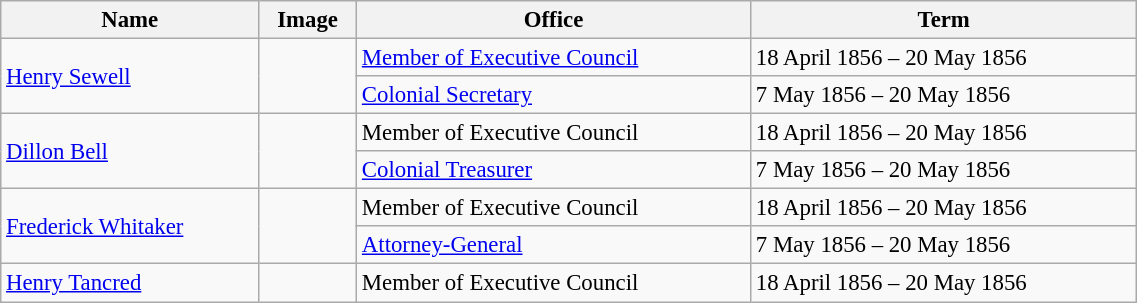<table class="wikitable" style="font-size: 95%;" width=60%>
<tr>
<th>Name</th>
<th>Image</th>
<th>Office</th>
<th>Term</th>
</tr>
<tr>
<td rowspan=2><a href='#'>Henry Sewell</a></td>
<td rowspan=2></td>
<td><a href='#'>Member of Executive Council</a></td>
<td>18 April 1856 – 20 May 1856</td>
</tr>
<tr>
<td><a href='#'>Colonial Secretary</a></td>
<td>7 May 1856 – 20 May 1856</td>
</tr>
<tr>
<td rowspan=2><a href='#'>Dillon Bell</a></td>
<td rowspan=2></td>
<td>Member of Executive Council</td>
<td>18 April 1856 – 20 May 1856</td>
</tr>
<tr>
<td><a href='#'>Colonial Treasurer</a></td>
<td>7 May 1856 – 20 May 1856</td>
</tr>
<tr>
<td rowspan=2><a href='#'>Frederick Whitaker</a></td>
<td rowspan=2></td>
<td>Member of Executive Council</td>
<td>18 April 1856 – 20 May 1856</td>
</tr>
<tr>
<td><a href='#'>Attorney-General</a></td>
<td>7 May 1856 – 20 May 1856</td>
</tr>
<tr>
<td><a href='#'>Henry Tancred</a></td>
<td></td>
<td>Member of Executive Council</td>
<td>18 April 1856 – 20 May 1856</td>
</tr>
</table>
